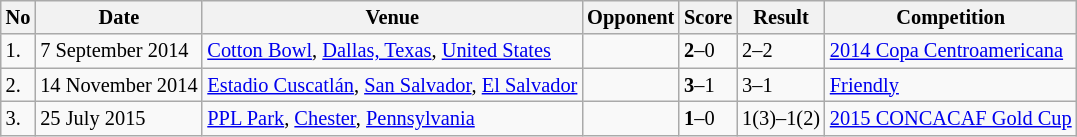<table class="wikitable" style="font-size:85%;">
<tr>
<th>No</th>
<th>Date</th>
<th>Venue</th>
<th>Opponent</th>
<th>Score</th>
<th>Result</th>
<th>Competition</th>
</tr>
<tr>
<td>1.</td>
<td>7 September 2014</td>
<td><a href='#'>Cotton Bowl</a>, <a href='#'>Dallas, Texas</a>, <a href='#'>United States</a></td>
<td></td>
<td><strong>2</strong>–0</td>
<td>2–2</td>
<td><a href='#'>2014 Copa Centroamericana</a></td>
</tr>
<tr>
<td>2.</td>
<td>14 November 2014</td>
<td><a href='#'>Estadio Cuscatlán</a>, <a href='#'>San Salvador</a>, <a href='#'>El Salvador</a></td>
<td></td>
<td><strong>3</strong>–1</td>
<td>3–1</td>
<td><a href='#'>Friendly</a></td>
</tr>
<tr>
<td>3.</td>
<td>25 July 2015</td>
<td><a href='#'>PPL Park</a>, <a href='#'>Chester</a>, <a href='#'>Pennsylvania</a></td>
<td></td>
<td><strong>1</strong>–0</td>
<td>1(3)–1(2)</td>
<td><a href='#'>2015 CONCACAF Gold Cup</a></td>
</tr>
</table>
